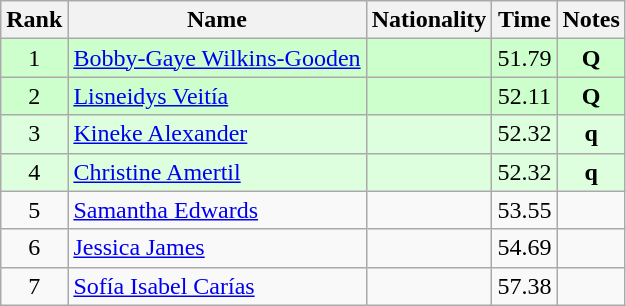<table class="wikitable sortable" style="text-align:center">
<tr>
<th>Rank</th>
<th>Name</th>
<th>Nationality</th>
<th>Time</th>
<th>Notes</th>
</tr>
<tr bgcolor=ccffcc>
<td align=center>1</td>
<td align=left><a href='#'>Bobby-Gaye Wilkins-Gooden</a></td>
<td align=left></td>
<td>51.79</td>
<td><strong>Q</strong></td>
</tr>
<tr bgcolor=ccffcc>
<td align=center>2</td>
<td align=left><a href='#'>Lisneidys Veitía</a></td>
<td align=left></td>
<td>52.11</td>
<td><strong>Q</strong></td>
</tr>
<tr bgcolor=ddffdd>
<td align=center>3</td>
<td align=left><a href='#'>Kineke Alexander</a></td>
<td align=left></td>
<td>52.32</td>
<td><strong>q</strong></td>
</tr>
<tr bgcolor=ddffdd>
<td align=center>4</td>
<td align=left><a href='#'>Christine Amertil</a></td>
<td align=left></td>
<td>52.32</td>
<td><strong>q</strong></td>
</tr>
<tr>
<td align=center>5</td>
<td align=left><a href='#'>Samantha Edwards</a></td>
<td align=left></td>
<td>53.55</td>
<td></td>
</tr>
<tr>
<td align=center>6</td>
<td align=left><a href='#'>Jessica James</a></td>
<td align=left></td>
<td>54.69</td>
<td></td>
</tr>
<tr>
<td align=center>7</td>
<td align=left><a href='#'>Sofía Isabel Carías</a></td>
<td align=left></td>
<td>57.38</td>
<td></td>
</tr>
</table>
